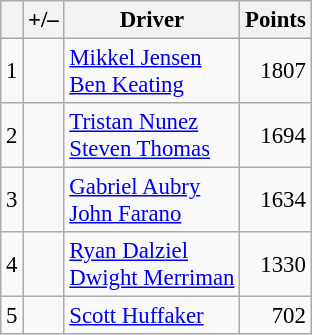<table class="wikitable" style="font-size: 95%;">
<tr>
<th scope="col"></th>
<th scope="col">+/–</th>
<th scope="col">Driver</th>
<th scope="col">Points</th>
</tr>
<tr>
<td align=center>1</td>
<td align="left"></td>
<td> <a href='#'>Mikkel Jensen</a><br> <a href='#'>Ben Keating</a></td>
<td align=right>1807</td>
</tr>
<tr>
<td align=center>2</td>
<td align="left"></td>
<td> <a href='#'>Tristan Nunez</a><br> <a href='#'>Steven Thomas</a></td>
<td align=right>1694</td>
</tr>
<tr>
<td align=center>3</td>
<td align="left"></td>
<td> <a href='#'>Gabriel Aubry</a><br> <a href='#'>John Farano</a></td>
<td align=right>1634</td>
</tr>
<tr>
<td align=center>4</td>
<td align="left"></td>
<td> <a href='#'>Ryan Dalziel</a><br> <a href='#'>Dwight Merriman</a></td>
<td align=right>1330</td>
</tr>
<tr>
<td align=center>5</td>
<td align="left"></td>
<td> <a href='#'>Scott Huffaker</a></td>
<td align=right>702</td>
</tr>
</table>
